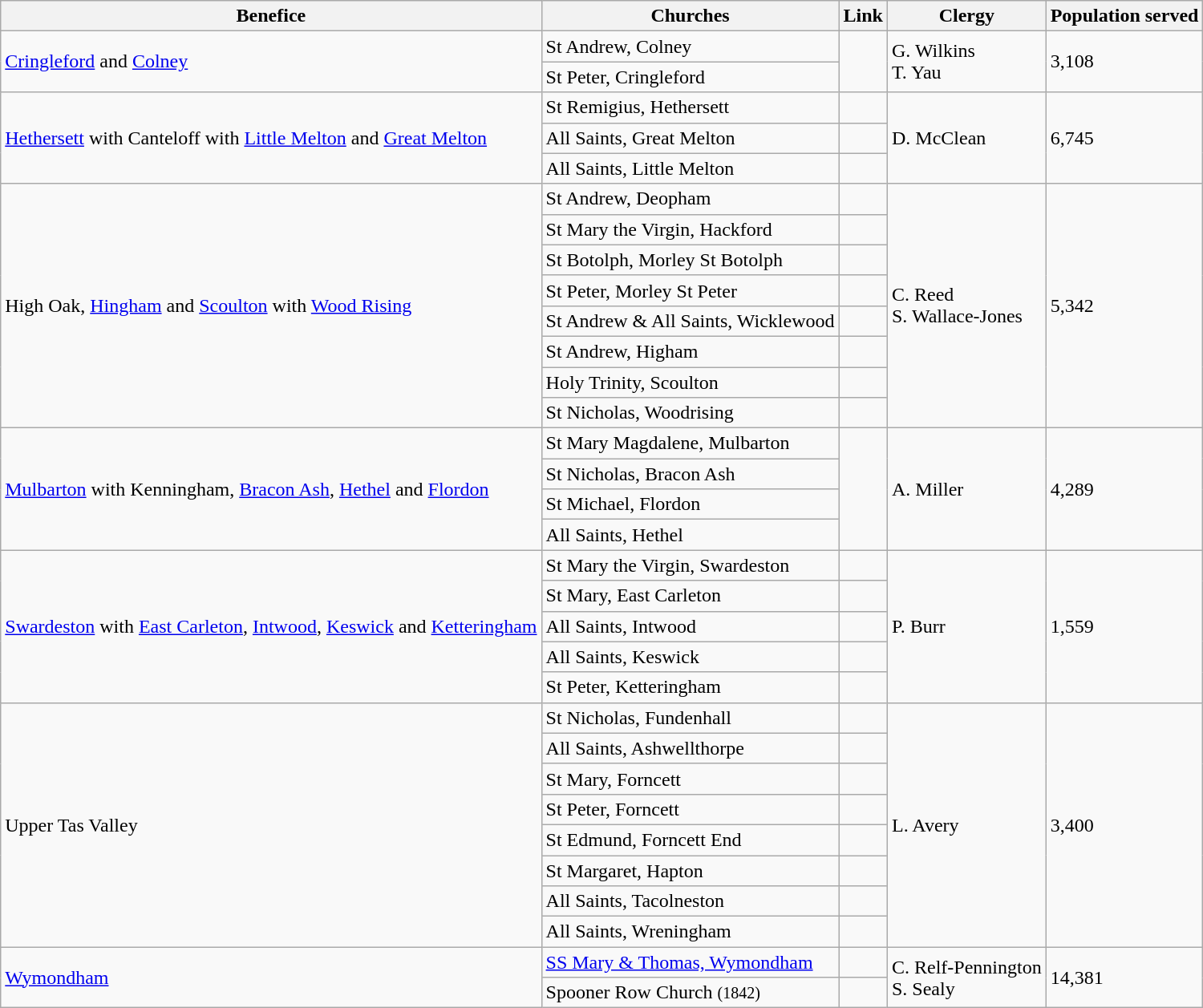<table class="wikitable">
<tr>
<th>Benefice</th>
<th>Churches</th>
<th>Link</th>
<th>Clergy</th>
<th>Population served</th>
</tr>
<tr>
<td rowspan="2"><a href='#'>Cringleford</a> and <a href='#'>Colney</a></td>
<td>St Andrew, Colney</td>
<td rowspan="2"></td>
<td rowspan="2">G. Wilkins<br>T. Yau</td>
<td rowspan="2">3,108</td>
</tr>
<tr>
<td>St Peter, Cringleford</td>
</tr>
<tr>
<td rowspan="3"><a href='#'>Hethersett</a> with Canteloff with <a href='#'>Little Melton</a> and <a href='#'>Great Melton</a></td>
<td>St Remigius, Hethersett</td>
<td></td>
<td rowspan="3">D. McClean</td>
<td rowspan="3">6,745</td>
</tr>
<tr>
<td>All Saints, Great Melton</td>
<td></td>
</tr>
<tr>
<td>All Saints, Little Melton</td>
<td></td>
</tr>
<tr>
<td rowspan="8">High Oak, <a href='#'>Hingham</a> and <a href='#'>Scoulton</a> with <a href='#'>Wood Rising</a></td>
<td>St Andrew, Deopham</td>
<td></td>
<td rowspan="8">C. Reed<br>S. Wallace-Jones</td>
<td rowspan="8">5,342</td>
</tr>
<tr>
<td>St Mary the Virgin, Hackford</td>
<td></td>
</tr>
<tr>
<td>St Botolph, Morley St Botolph</td>
<td></td>
</tr>
<tr>
<td>St Peter, Morley St Peter</td>
<td></td>
</tr>
<tr>
<td>St Andrew & All Saints, Wicklewood</td>
<td></td>
</tr>
<tr>
<td>St Andrew, Higham</td>
<td></td>
</tr>
<tr>
<td>Holy Trinity, Scoulton</td>
<td></td>
</tr>
<tr>
<td>St Nicholas, Woodrising</td>
<td></td>
</tr>
<tr>
<td rowspan="4"><a href='#'>Mulbarton</a> with Kenningham, <a href='#'>Bracon Ash</a>, <a href='#'>Hethel</a> and <a href='#'>Flordon</a></td>
<td>St Mary Magdalene, Mulbarton</td>
<td rowspan="4"></td>
<td rowspan="4">A. Miller</td>
<td rowspan="4">4,289</td>
</tr>
<tr>
<td>St Nicholas, Bracon Ash</td>
</tr>
<tr>
<td>St Michael, Flordon</td>
</tr>
<tr>
<td>All Saints, Hethel</td>
</tr>
<tr>
<td rowspan="5"><a href='#'>Swardeston</a> with <a href='#'>East Carleton</a>, <a href='#'>Intwood</a>, <a href='#'>Keswick</a> and <a href='#'>Ketteringham</a></td>
<td>St Mary the Virgin, Swardeston</td>
<td></td>
<td rowspan="5">P. Burr</td>
<td rowspan="5">1,559</td>
</tr>
<tr>
<td>St Mary, East Carleton</td>
<td></td>
</tr>
<tr>
<td>All Saints, Intwood</td>
<td></td>
</tr>
<tr>
<td>All Saints, Keswick</td>
<td></td>
</tr>
<tr>
<td>St Peter, Ketteringham</td>
<td></td>
</tr>
<tr>
<td rowspan="8">Upper Tas Valley</td>
<td>St Nicholas, Fundenhall</td>
<td></td>
<td rowspan="8">L. Avery</td>
<td rowspan="8">3,400</td>
</tr>
<tr>
<td>All Saints, Ashwellthorpe</td>
<td></td>
</tr>
<tr>
<td>St Mary, Forncett</td>
<td></td>
</tr>
<tr>
<td>St Peter, Forncett</td>
<td></td>
</tr>
<tr>
<td>St Edmund, Forncett End</td>
<td></td>
</tr>
<tr>
<td>St Margaret, Hapton</td>
<td></td>
</tr>
<tr>
<td>All Saints, Tacolneston</td>
<td></td>
</tr>
<tr>
<td>All Saints, Wreningham</td>
<td></td>
</tr>
<tr>
<td rowspan="2"><a href='#'>Wymondham</a></td>
<td><a href='#'>SS Mary & Thomas, Wymondham</a></td>
<td></td>
<td rowspan="2">C. Relf-Pennington<br>S. Sealy</td>
<td rowspan="2">14,381</td>
</tr>
<tr>
<td>Spooner Row Church <small>(1842)</small></td>
<td></td>
</tr>
</table>
